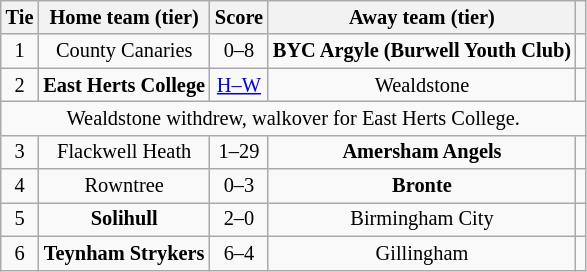<table class="wikitable" style="text-align:center; font-size:85%">
<tr>
<th>Tie</th>
<th>Home team (tier)</th>
<th>Score</th>
<th>Away team (tier)</th>
<th></th>
</tr>
<tr>
<td align="center">1</td>
<td>County Canaries</td>
<td align="center">0–8</td>
<td><strong>BYC Argyle (Burwell Youth Club)</strong></td>
<td></td>
</tr>
<tr>
<td align="center">2</td>
<td><strong>East Herts College</strong></td>
<td align="center"><a href='#'>H–W</a></td>
<td>Wealdstone</td>
<td></td>
</tr>
<tr>
<td colspan="5" align="center">Wealdstone withdrew, walkover for East Herts College.</td>
</tr>
<tr>
<td align="center">3</td>
<td>Flackwell Heath</td>
<td align="center">1–29</td>
<td><strong>Amersham Angels</strong></td>
<td></td>
</tr>
<tr>
<td align="center">4</td>
<td>Rowntree</td>
<td align="center">0–3</td>
<td><strong>Bronte</strong></td>
<td></td>
</tr>
<tr>
<td align="center">5</td>
<td><strong>Solihull</strong></td>
<td align="center">2–0</td>
<td>Birmingham City</td>
<td></td>
</tr>
<tr>
<td align="center">6</td>
<td><strong>Teynham Strykers</strong></td>
<td align="center">6–4</td>
<td>Gillingham</td>
<td></td>
</tr>
</table>
